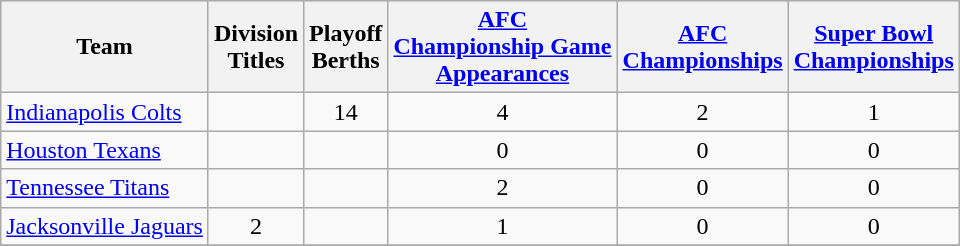<table class="wikitable sortable">
<tr style="background:#efefef;">
<th>Team</th>
<th>Division <br> Titles</th>
<th>Playoff<br> Berths</th>
<th><a href='#'>AFC<br>Championship Game<br>Appearances</a></th>
<th><a href='#'>AFC<br>Championships</a></th>
<th><a href='#'>Super Bowl<br> Championships</a></th>
</tr>
<tr>
<td><a href='#'>Indianapolis Colts</a></td>
<td align="center"></td>
<td align="center">14</td>
<td align="center">4</td>
<td align="center">2</td>
<td align="center">1</td>
</tr>
<tr>
<td><a href='#'>Houston Texans</a></td>
<td align="center"></td>
<td align="center"></td>
<td align="center">0</td>
<td align="center">0</td>
<td align="center">0</td>
</tr>
<tr>
<td><a href='#'>Tennessee Titans</a></td>
<td align="center"></td>
<td align="center"></td>
<td align="center">2</td>
<td align="center">0</td>
<td align="center">0</td>
</tr>
<tr>
<td><a href='#'>Jacksonville Jaguars</a></td>
<td align="center">2</td>
<td align="center"></td>
<td align="center">1</td>
<td align="center">0</td>
<td align="center">0</td>
</tr>
<tr>
</tr>
</table>
